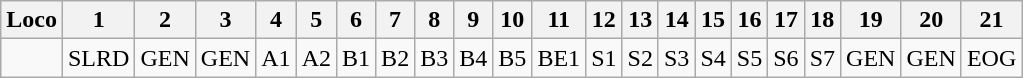<table class="wikitable">
<tr>
<th rowspan="1">Loco</th>
<th rowspan="1">1</th>
<th rowspan="1">2</th>
<th rowspan="1">3</th>
<th rowspan="1">4</th>
<th rowspan="1">5</th>
<th rowspan="1">6</th>
<th rowspan="1">7</th>
<th rowspan="1">8</th>
<th>9</th>
<th>10</th>
<th rowspan="1">11</th>
<th>12</th>
<th rowspan="1">13</th>
<th rowspan="1">14</th>
<th rowspan="1">15</th>
<th rowspan="1">16</th>
<th rowspan="1">17</th>
<th rowspan="1">18</th>
<th rowspan="1">19</th>
<th rowspan="1">20</th>
<th rowspan="1">21</th>
</tr>
<tr>
<td></td>
<td>SLRD</td>
<td>GEN</td>
<td>GEN</td>
<td>A1</td>
<td>A2</td>
<td>B1</td>
<td>B2</td>
<td>B3</td>
<td>B4</td>
<td>B5</td>
<td>BE1</td>
<td>S1</td>
<td>S2</td>
<td>S3</td>
<td>S4</td>
<td>S5</td>
<td>S6</td>
<td>S7</td>
<td>GEN</td>
<td>GEN</td>
<td>EOG</td>
</tr>
</table>
